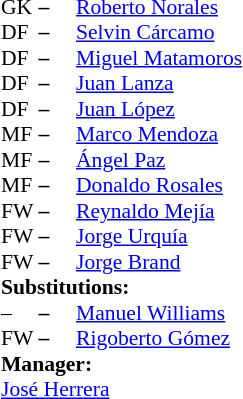<table style = "font-size: 90%" cellspacing = "0" cellpadding = "0">
<tr>
<td colspan = 4></td>
</tr>
<tr>
<th width = "25"></th>
<th width = "25"></th>
</tr>
<tr>
<td>GK</td>
<td><strong>–</strong></td>
<td> <a href='#'>Roberto Norales</a></td>
</tr>
<tr>
<td>DF</td>
<td><strong>–</strong></td>
<td> <a href='#'>Selvin Cárcamo</a></td>
</tr>
<tr>
<td>DF</td>
<td><strong>–</strong></td>
<td> <a href='#'>Miguel Matamoros</a></td>
</tr>
<tr>
<td>DF</td>
<td><strong>–</strong></td>
<td> <a href='#'>Juan Lanza</a></td>
<td></td>
<td></td>
</tr>
<tr>
<td>DF</td>
<td><strong>–</strong></td>
<td> <a href='#'>Juan López</a></td>
</tr>
<tr>
<td>MF</td>
<td><strong>–</strong></td>
<td> <a href='#'>Marco Mendoza</a></td>
</tr>
<tr>
<td>MF</td>
<td><strong>–</strong></td>
<td> <a href='#'>Ángel Paz</a></td>
</tr>
<tr>
<td>MF</td>
<td><strong>–</strong></td>
<td> <a href='#'>Donaldo Rosales</a></td>
<td></td>
<td></td>
</tr>
<tr>
<td>FW</td>
<td><strong>–</strong></td>
<td> <a href='#'>Reynaldo Mejía</a></td>
</tr>
<tr>
<td>FW</td>
<td><strong>–</strong></td>
<td> <a href='#'>Jorge Urquía</a></td>
</tr>
<tr>
<td>FW</td>
<td><strong>–</strong></td>
<td> <a href='#'>Jorge Brand</a></td>
</tr>
<tr>
<td colspan = 3><strong>Substitutions:</strong></td>
</tr>
<tr>
<td>–</td>
<td><strong>–</strong></td>
<td> <a href='#'>Manuel Williams</a></td>
<td></td>
<td></td>
</tr>
<tr>
<td>FW</td>
<td><strong>–</strong></td>
<td> <a href='#'>Rigoberto Gómez</a></td>
<td></td>
<td></td>
</tr>
<tr>
<td colspan = 3><strong>Manager:</strong></td>
</tr>
<tr>
<td colspan = 3> <a href='#'>José Herrera</a></td>
</tr>
</table>
